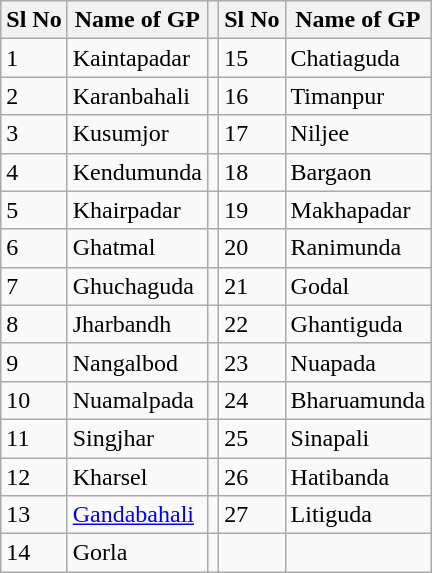<table class=wikitable>
<tr>
<th>Sl No</th>
<th>Name of GP</th>
<th></th>
<th>Sl No</th>
<th>Name of GP</th>
</tr>
<tr>
<td>1</td>
<td>Kaintapadar</td>
<td></td>
<td>15</td>
<td>Chatiaguda</td>
</tr>
<tr>
<td>2</td>
<td>Karanbahali</td>
<td></td>
<td>16</td>
<td>Timanpur</td>
</tr>
<tr>
<td>3</td>
<td>Kusumjor</td>
<td></td>
<td>17</td>
<td>Niljee</td>
</tr>
<tr>
<td>4</td>
<td>Kendumunda</td>
<td></td>
<td>18</td>
<td>Bargaon</td>
</tr>
<tr>
<td>5</td>
<td>Khairpadar</td>
<td></td>
<td>19</td>
<td>Makhapadar</td>
</tr>
<tr>
<td>6</td>
<td>Ghatmal</td>
<td></td>
<td>20</td>
<td>Ranimunda</td>
</tr>
<tr>
<td>7</td>
<td>Ghuchaguda</td>
<td></td>
<td>21</td>
<td>Godal</td>
</tr>
<tr>
<td>8</td>
<td>Jharbandh</td>
<td></td>
<td>22</td>
<td>Ghantiguda</td>
</tr>
<tr>
<td>9</td>
<td>Nangalbod</td>
<td></td>
<td>23</td>
<td>Nuapada</td>
</tr>
<tr>
<td>10</td>
<td>Nuamalpada</td>
<td></td>
<td>24</td>
<td>Bharuamunda</td>
</tr>
<tr>
<td>11</td>
<td>Singjhar</td>
<td></td>
<td>25</td>
<td>Sinapali</td>
</tr>
<tr>
<td>12</td>
<td>Kharsel</td>
<td></td>
<td>26</td>
<td>Hatibanda</td>
</tr>
<tr>
<td>13</td>
<td><a href='#'>Gandabahali</a></td>
<td></td>
<td>27</td>
<td>Litiguda</td>
</tr>
<tr>
<td>14</td>
<td>Gorla</td>
<td></td>
<td></td>
<td></td>
</tr>
</table>
